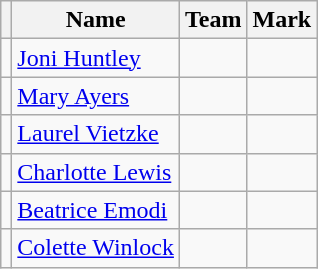<table class=wikitable>
<tr>
<th></th>
<th>Name</th>
<th>Team</th>
<th>Mark</th>
</tr>
<tr>
<td></td>
<td><a href='#'>Joni Huntley</a></td>
<td></td>
<td></td>
</tr>
<tr>
<td></td>
<td><a href='#'>Mary Ayers</a></td>
<td></td>
<td></td>
</tr>
<tr>
<td></td>
<td><a href='#'>Laurel Vietzke</a></td>
<td></td>
<td></td>
</tr>
<tr>
<td></td>
<td><a href='#'>Charlotte Lewis</a></td>
<td></td>
<td></td>
</tr>
<tr>
<td></td>
<td><a href='#'>Beatrice Emodi</a></td>
<td></td>
<td></td>
</tr>
<tr>
<td></td>
<td><a href='#'>Colette Winlock</a></td>
<td></td>
<td></td>
</tr>
</table>
